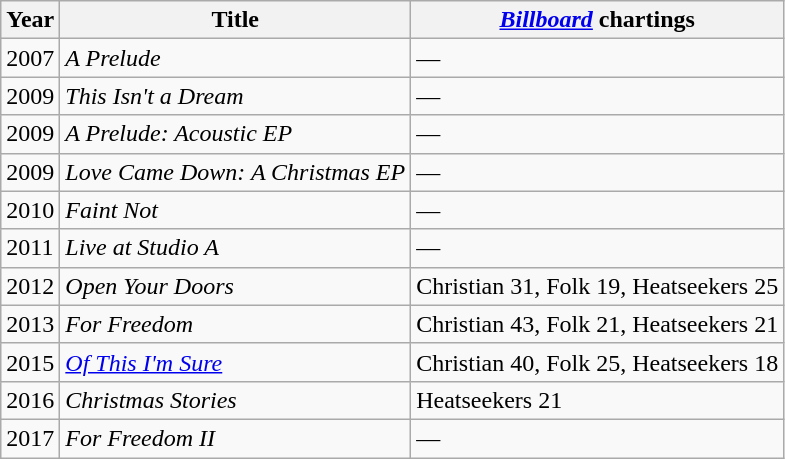<table class="wikitable">
<tr>
<th>Year</th>
<th>Title</th>
<th><a href='#'><em>Billboard</em></a> chartings</th>
</tr>
<tr>
<td>2007</td>
<td><em>A Prelude</em></td>
<td>—</td>
</tr>
<tr>
<td>2009</td>
<td><em>This Isn't a Dream</em></td>
<td>—</td>
</tr>
<tr>
<td>2009</td>
<td><em>A Prelude: Acoustic EP</em></td>
<td>—</td>
</tr>
<tr>
<td>2009</td>
<td><em>Love Came Down: A Christmas EP</em></td>
<td>—</td>
</tr>
<tr>
<td>2010</td>
<td><em>Faint Not</em></td>
<td>—</td>
</tr>
<tr>
<td>2011</td>
<td><em>Live at Studio A</em></td>
<td>—</td>
</tr>
<tr>
<td>2012</td>
<td><em>Open Your Doors</em></td>
<td>Christian 31, Folk 19, Heatseekers 25</td>
</tr>
<tr>
<td>2013</td>
<td><em>For Freedom</em></td>
<td>Christian 43, Folk 21, Heatseekers 21</td>
</tr>
<tr>
<td>2015</td>
<td><em><a href='#'>Of This I'm Sure</a></em></td>
<td>Christian 40, Folk 25, Heatseekers 18</td>
</tr>
<tr>
<td>2016</td>
<td><em>Christmas Stories</em></td>
<td>Heatseekers 21</td>
</tr>
<tr>
<td>2017</td>
<td><em>For Freedom II</em></td>
<td>—</td>
</tr>
</table>
